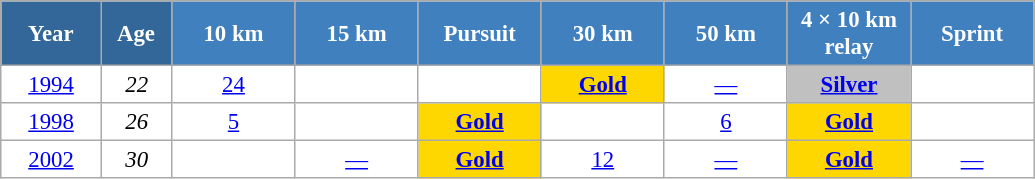<table class="wikitable" style="font-size:95%; text-align:center; border:grey solid 1px; border-collapse:collapse; background:#ffffff;">
<tr>
<th style="background-color:#369; color:white; width:60px;"> Year </th>
<th style="background-color:#369; color:white; width:40px;"> Age </th>
<th style="background-color:#4180be; color:white; width:75px;"> 10 km </th>
<th style="background-color:#4180be; color:white; width:75px;"> 15 km </th>
<th style="background-color:#4180be; color:white; width:75px;"> Pursuit </th>
<th style="background-color:#4180be; color:white; width:75px;"> 30 km </th>
<th style="background-color:#4180be; color:white; width:75px;"> 50 km </th>
<th style="background-color:#4180be; color:white; width:75px;"> 4 × 10 km <br> relay </th>
<th style="background-color:#4180be; color:white; width:75px;"> Sprint </th>
</tr>
<tr>
<td><a href='#'>1994</a></td>
<td><em>22</em></td>
<td><a href='#'>24</a></td>
<td></td>
<td><a href='#'></a></td>
<td style="background:gold;"><a href='#'><strong>Gold</strong></a></td>
<td><a href='#'>—</a></td>
<td style="background:silver;"><a href='#'><strong>Silver</strong></a></td>
<td></td>
</tr>
<tr>
<td><a href='#'>1998</a></td>
<td><em>26</em></td>
<td><a href='#'>5</a></td>
<td></td>
<td style="background:gold;"><a href='#'><strong>Gold</strong></a></td>
<td><a href='#'></a></td>
<td><a href='#'>6</a></td>
<td style="background:gold;"><a href='#'><strong>Gold</strong></a></td>
<td></td>
</tr>
<tr>
<td><a href='#'>2002</a></td>
<td><em>30</em></td>
<td></td>
<td><a href='#'>—</a></td>
<td style="background:gold;"><a href='#'><strong>Gold</strong></a></td>
<td><a href='#'>12</a></td>
<td><a href='#'>—</a></td>
<td style="background:gold;"><a href='#'><strong>Gold</strong></a></td>
<td><a href='#'>—</a></td>
</tr>
</table>
